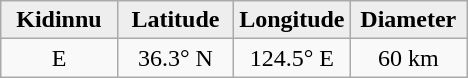<table class="wikitable">
<tr>
<th width="25%" style="background:#eeeeee;">Kidinnu</th>
<th width="25%" style="background:#eeeeee;">Latitude</th>
<th width="25%" style="background:#eeeeee;">Longitude</th>
<th width="25%" style="background:#eeeeee;">Diameter</th>
</tr>
<tr>
<td align="center">E</td>
<td align="center">36.3° N</td>
<td align="center">124.5° E</td>
<td align="center">60 km</td>
</tr>
</table>
